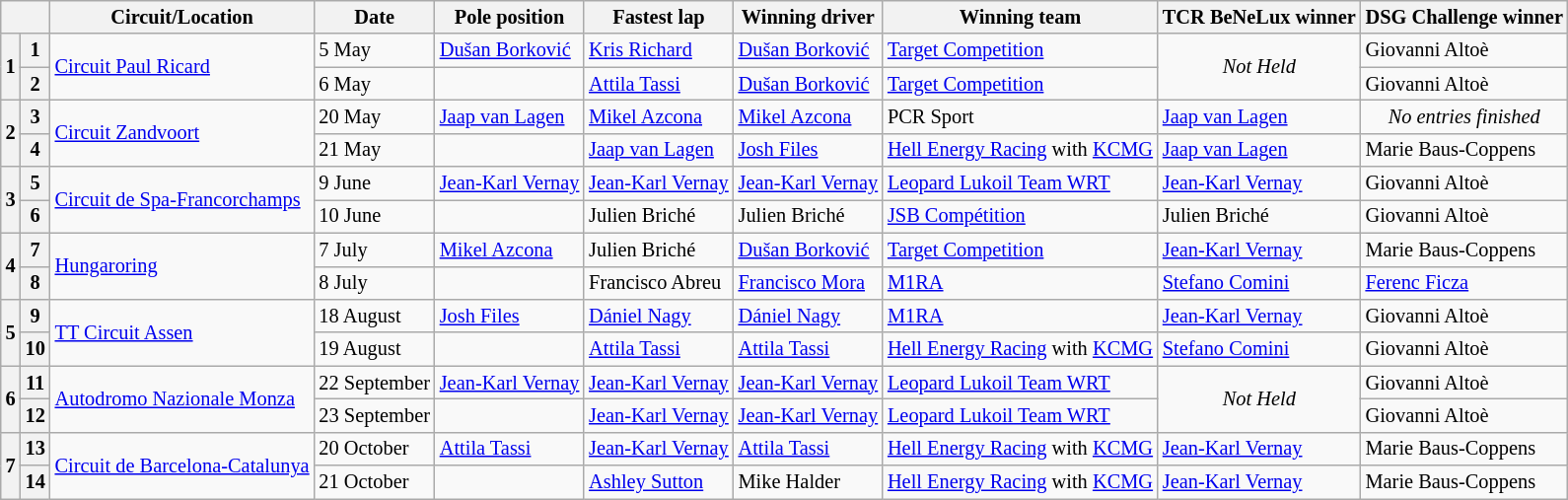<table class="wikitable" style="font-size: 85%">
<tr>
<th colspan=2></th>
<th>Circuit/Location</th>
<th>Date</th>
<th>Pole position</th>
<th>Fastest lap</th>
<th>Winning driver</th>
<th>Winning team</th>
<th>TCR BeNeLux winner</th>
<th>DSG Challenge winner</th>
</tr>
<tr>
<th rowspan=2>1</th>
<th>1</th>
<td rowspan=2> <a href='#'>Circuit Paul Ricard</a></td>
<td>5 May</td>
<td> <a href='#'>Dušan Borković</a></td>
<td> <a href='#'>Kris Richard</a></td>
<td> <a href='#'>Dušan Borković</a></td>
<td> <a href='#'>Target Competition</a></td>
<td rowspan=2 align=center><em>Not Held</em></td>
<td> Giovanni Altoè</td>
</tr>
<tr>
<th>2</th>
<td>6 May</td>
<td></td>
<td> <a href='#'>Attila Tassi</a></td>
<td> <a href='#'>Dušan Borković</a></td>
<td> <a href='#'>Target Competition</a></td>
<td> Giovanni Altoè</td>
</tr>
<tr>
<th rowspan=2>2</th>
<th>3</th>
<td rowspan=2> <a href='#'>Circuit Zandvoort</a></td>
<td>20 May</td>
<td> <a href='#'>Jaap van Lagen</a></td>
<td> <a href='#'>Mikel Azcona</a></td>
<td> <a href='#'>Mikel Azcona</a></td>
<td> PCR Sport</td>
<td> <a href='#'>Jaap van Lagen</a></td>
<td align=center><em>No entries finished</em></td>
</tr>
<tr>
<th>4</th>
<td>21 May</td>
<td></td>
<td> <a href='#'>Jaap van Lagen</a></td>
<td> <a href='#'>Josh Files</a></td>
<td> <a href='#'>Hell Energy Racing</a> with <a href='#'>KCMG</a></td>
<td> <a href='#'>Jaap van Lagen</a></td>
<td> Marie Baus-Coppens</td>
</tr>
<tr>
<th rowspan=2>3</th>
<th>5</th>
<td rowspan=2> <a href='#'>Circuit de Spa-Francorchamps</a></td>
<td>9 June</td>
<td> <a href='#'>Jean-Karl Vernay</a></td>
<td> <a href='#'>Jean-Karl Vernay</a></td>
<td> <a href='#'>Jean-Karl Vernay</a></td>
<td> <a href='#'>Leopard Lukoil Team WRT</a></td>
<td> <a href='#'>Jean-Karl Vernay</a></td>
<td> Giovanni Altoè</td>
</tr>
<tr>
<th>6</th>
<td>10 June</td>
<td></td>
<td> Julien Briché</td>
<td> Julien Briché</td>
<td> <a href='#'>JSB Compétition</a></td>
<td> Julien Briché</td>
<td> Giovanni Altoè</td>
</tr>
<tr>
<th rowspan=2>4</th>
<th>7</th>
<td rowspan=2> <a href='#'>Hungaroring</a></td>
<td>7 July</td>
<td> <a href='#'>Mikel Azcona</a></td>
<td> Julien Briché</td>
<td> <a href='#'>Dušan Borković</a></td>
<td> <a href='#'>Target Competition</a></td>
<td> <a href='#'>Jean-Karl Vernay</a></td>
<td> Marie Baus-Coppens</td>
</tr>
<tr>
<th>8</th>
<td>8 July</td>
<td></td>
<td> Francisco Abreu</td>
<td> <a href='#'>Francisco Mora</a></td>
<td> <a href='#'>M1RA</a></td>
<td> <a href='#'>Stefano Comini</a></td>
<td> <a href='#'>Ferenc Ficza</a></td>
</tr>
<tr>
<th rowspan=2>5</th>
<th>9</th>
<td rowspan=2> <a href='#'>TT Circuit Assen</a></td>
<td>18 August</td>
<td> <a href='#'>Josh Files</a></td>
<td> <a href='#'>Dániel Nagy</a></td>
<td> <a href='#'>Dániel Nagy</a></td>
<td> <a href='#'>M1RA</a></td>
<td> <a href='#'>Jean-Karl Vernay</a></td>
<td> Giovanni Altoè</td>
</tr>
<tr>
<th>10</th>
<td>19 August</td>
<td></td>
<td> <a href='#'>Attila Tassi</a></td>
<td> <a href='#'>Attila Tassi</a></td>
<td> <a href='#'>Hell Energy Racing</a> with <a href='#'>KCMG</a></td>
<td> <a href='#'>Stefano Comini</a></td>
<td> Giovanni Altoè</td>
</tr>
<tr>
<th rowspan=2>6</th>
<th>11</th>
<td rowspan=2> <a href='#'>Autodromo Nazionale Monza</a></td>
<td>22 September</td>
<td> <a href='#'>Jean-Karl Vernay</a></td>
<td> <a href='#'>Jean-Karl Vernay</a></td>
<td> <a href='#'>Jean-Karl Vernay</a></td>
<td> <a href='#'>Leopard Lukoil Team WRT</a></td>
<td rowspan=2 align=center><em>Not Held</em></td>
<td> Giovanni Altoè</td>
</tr>
<tr>
<th>12</th>
<td>23 September</td>
<td></td>
<td> <a href='#'>Jean-Karl Vernay</a></td>
<td> <a href='#'>Jean-Karl Vernay</a></td>
<td> <a href='#'>Leopard Lukoil Team WRT</a></td>
<td> Giovanni Altoè</td>
</tr>
<tr>
<th rowspan=2>7</th>
<th>13</th>
<td rowspan=2> <a href='#'>Circuit de Barcelona-Catalunya</a></td>
<td>20 October</td>
<td> <a href='#'>Attila Tassi</a></td>
<td> <a href='#'>Jean-Karl Vernay</a></td>
<td> <a href='#'>Attila Tassi</a></td>
<td> <a href='#'>Hell Energy Racing</a> with <a href='#'>KCMG</a></td>
<td> <a href='#'>Jean-Karl Vernay</a></td>
<td> Marie Baus-Coppens</td>
</tr>
<tr>
<th>14</th>
<td>21 October</td>
<td></td>
<td> <a href='#'>Ashley Sutton</a></td>
<td> Mike Halder</td>
<td> <a href='#'>Hell Energy Racing</a> with <a href='#'>KCMG</a></td>
<td> <a href='#'>Jean-Karl Vernay</a></td>
<td> Marie Baus-Coppens</td>
</tr>
</table>
